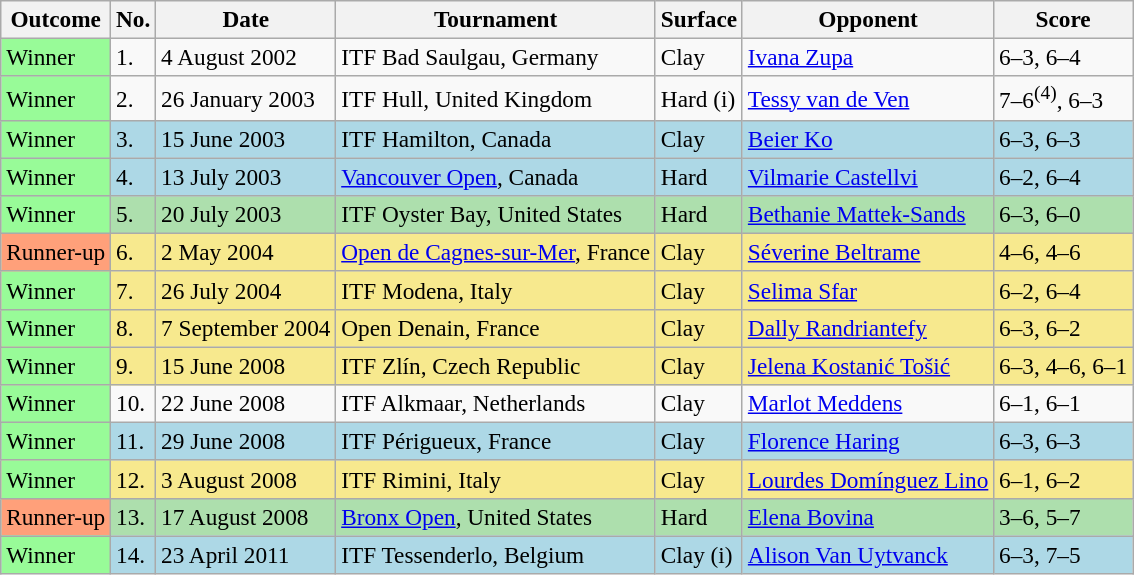<table class="sortable wikitable nowrap" style="font-size:97%;">
<tr>
<th>Outcome</th>
<th>No.</th>
<th>Date</th>
<th>Tournament</th>
<th>Surface</th>
<th>Opponent</th>
<th class="unsortable">Score</th>
</tr>
<tr>
<td style="background:#98fb98;">Winner</td>
<td>1.</td>
<td>4 August 2002</td>
<td>ITF Bad Saulgau, Germany</td>
<td>Clay</td>
<td> <a href='#'>Ivana Zupa</a></td>
<td>6–3, 6–4</td>
</tr>
<tr>
<td style="background:#98fb98;">Winner</td>
<td>2.</td>
<td>26 January 2003</td>
<td>ITF Hull, United Kingdom</td>
<td>Hard (i)</td>
<td> <a href='#'>Tessy van de Ven</a></td>
<td>7–6<sup>(4)</sup>, 6–3</td>
</tr>
<tr style="background:lightblue;">
<td style="background:#98fb98;">Winner</td>
<td>3.</td>
<td>15 June 2003</td>
<td>ITF Hamilton, Canada</td>
<td>Clay</td>
<td> <a href='#'>Beier Ko</a></td>
<td>6–3, 6–3</td>
</tr>
<tr style="background:lightblue;">
<td style="background:#98fb98;">Winner</td>
<td>4.</td>
<td>13 July 2003</td>
<td><a href='#'>Vancouver Open</a>, Canada</td>
<td>Hard</td>
<td> <a href='#'>Vilmarie Castellvi</a></td>
<td>6–2, 6–4</td>
</tr>
<tr style="background:#addfad;">
<td style="background:#98fb98;">Winner</td>
<td>5.</td>
<td>20 July 2003</td>
<td>ITF Oyster Bay, United States</td>
<td>Hard</td>
<td> <a href='#'>Bethanie Mattek-Sands</a></td>
<td>6–3, 6–0</td>
</tr>
<tr style="background:#f7e98e;">
<td bgcolor=FFA07A>Runner-up</td>
<td>6.</td>
<td>2 May 2004</td>
<td><a href='#'>Open de Cagnes-sur-Mer</a>, France</td>
<td>Clay</td>
<td> <a href='#'>Séverine Beltrame</a></td>
<td>4–6, 4–6</td>
</tr>
<tr style="background:#f7e98e;">
<td style="background:#98fb98;">Winner</td>
<td>7.</td>
<td>26 July 2004</td>
<td>ITF Modena, Italy</td>
<td>Clay</td>
<td> <a href='#'>Selima Sfar</a></td>
<td>6–2, 6–4</td>
</tr>
<tr style="background:#f7e98e;">
<td style="background:#98fb98;">Winner</td>
<td>8.</td>
<td>7 September 2004</td>
<td>Open Denain, France</td>
<td>Clay</td>
<td> <a href='#'>Dally Randriantefy</a></td>
<td>6–3, 6–2</td>
</tr>
<tr style="background:#f7e98e;">
<td style="background:#98fb98;">Winner</td>
<td>9.</td>
<td>15 June 2008</td>
<td>ITF Zlín, Czech Republic</td>
<td>Clay</td>
<td> <a href='#'>Jelena Kostanić Tošić</a></td>
<td>6–3, 4–6, 6–1</td>
</tr>
<tr>
<td style="background:#98fb98;">Winner</td>
<td>10.</td>
<td>22 June 2008</td>
<td>ITF Alkmaar, Netherlands</td>
<td>Clay</td>
<td> <a href='#'>Marlot Meddens</a></td>
<td>6–1, 6–1</td>
</tr>
<tr bgcolor=lightblue>
<td style="background:#98fb98;">Winner</td>
<td>11.</td>
<td>29 June 2008</td>
<td>ITF Périgueux, France</td>
<td>Clay</td>
<td> <a href='#'>Florence Haring</a></td>
<td>6–3, 6–3</td>
</tr>
<tr style="background:#f7e98e;">
<td style="background:#98fb98;">Winner</td>
<td>12.</td>
<td>3 August 2008</td>
<td>ITF Rimini, Italy</td>
<td>Clay</td>
<td> <a href='#'>Lourdes Domínguez Lino</a></td>
<td>6–1, 6–2</td>
</tr>
<tr style="background:#addfad;">
<td bgcolor=FFA07A>Runner-up</td>
<td>13.</td>
<td>17 August 2008</td>
<td><a href='#'>Bronx Open</a>, United States</td>
<td>Hard</td>
<td> <a href='#'>Elena Bovina</a></td>
<td>3–6, 5–7</td>
</tr>
<tr style="background:lightblue;">
<td style="background:#98fb98;">Winner</td>
<td>14.</td>
<td>23 April 2011</td>
<td>ITF Tessenderlo, Belgium</td>
<td>Clay (i)</td>
<td> <a href='#'>Alison Van Uytvanck</a></td>
<td>6–3, 7–5</td>
</tr>
</table>
